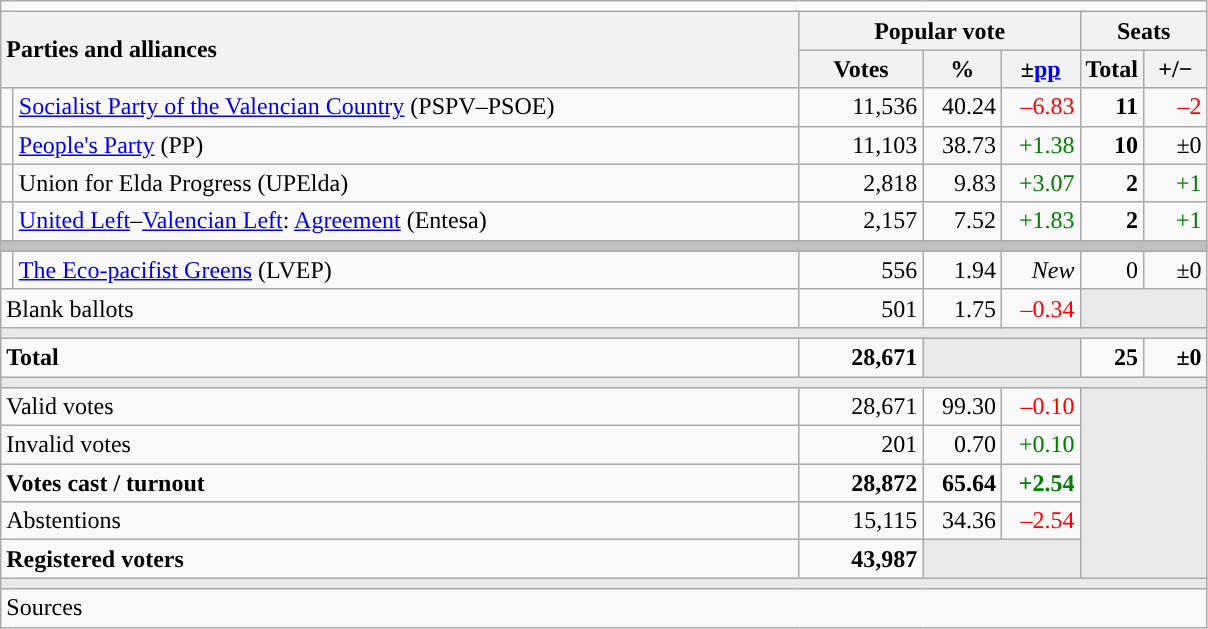<table class="wikitable" style="text-align:right;">
<tr>
<td colspan="7"></td>
</tr>
<tr>
<th style="text-align:left;" rowspan="2" colspan="2" width="525">Parties and alliances</th>
<th colspan="3">Popular vote</th>
<th colspan="2">Seats</th>
</tr>
<tr>
<th width="75">Votes</th>
<th width="45">%</th>
<th width="45">±<a href='#'>pp</a></th>
<th width="35">Total</th>
<th width="35">+/−</th>
</tr>
<tr>
<td width="1" style="color:inherit;background:"></td>
<td align="left"><a href='#'>Socialist Party of the Valencian Country</a> (PSPV–PSOE)</td>
<td>11,536</td>
<td>40.24</td>
<td style="color:red;">–6.83</td>
<td><strong>11</strong></td>
<td style="color:red;">–2</td>
</tr>
<tr>
<td style="color:inherit;background:"></td>
<td align="left"><a href='#'>People's Party</a> (PP)</td>
<td>11,103</td>
<td>38.73</td>
<td style="color:green;">+1.38</td>
<td><strong>10</strong></td>
<td>±0</td>
</tr>
<tr>
<td style="color:inherit;background:"></td>
<td align="left">Union for Elda Progress (UPElda)</td>
<td>2,818</td>
<td>9.83</td>
<td style="color:green;">+3.07</td>
<td><strong>2</strong></td>
<td style="color:green;">+1</td>
</tr>
<tr>
<td style="color:inherit;background:"></td>
<td align="left"><a href='#'>United Left</a>–<a href='#'>Valencian Left</a>: <a href='#'>Agreement</a> (Entesa)</td>
<td>2,157</td>
<td>7.52</td>
<td style="color:green;">+1.83</td>
<td><strong>2</strong></td>
<td style="color:green;">+1</td>
</tr>
<tr>
<td colspan="7" bgcolor="#C0C0C0"></td>
</tr>
<tr>
<td style="color:inherit;background:"></td>
<td align="left"><a href='#'>The Eco-pacifist Greens</a> (LVEP)</td>
<td>556</td>
<td>1.94</td>
<td><em>New</em></td>
<td>0</td>
<td>±0</td>
</tr>
<tr>
<td align="left" colspan="2">Blank ballots</td>
<td>501</td>
<td>1.75</td>
<td style="color:red;">–0.34</td>
<td bgcolor="#E9E9E9" colspan="2"></td>
</tr>
<tr>
<td colspan="7" bgcolor="#E9E9E9"></td>
</tr>
<tr style="font-weight:bold;">
<td align="left" colspan="2">Total</td>
<td>28,671</td>
<td bgcolor="#E9E9E9" colspan="2"></td>
<td>25</td>
<td>±0</td>
</tr>
<tr>
<td colspan="7" bgcolor="#E9E9E9"></td>
</tr>
<tr>
<td align="left" colspan="2">Valid votes</td>
<td>28,671</td>
<td>99.30</td>
<td style="color:red;">–0.10</td>
<td bgcolor="#E9E9E9" colspan="2" rowspan="5"></td>
</tr>
<tr>
<td align="left" colspan="2">Invalid votes</td>
<td>201</td>
<td>0.70</td>
<td style="color:green;">+0.10</td>
</tr>
<tr style="font-weight:bold;">
<td align="left" colspan="2">Votes cast / turnout</td>
<td>28,872</td>
<td>65.64</td>
<td style="color:green;">+2.54</td>
</tr>
<tr>
<td align="left" colspan="2">Abstentions</td>
<td>15,115</td>
<td>34.36</td>
<td style="color:red;">–2.54</td>
</tr>
<tr style="font-weight:bold;">
<td align="left" colspan="2">Registered voters</td>
<td>43,987</td>
<td bgcolor="#E9E9E9" colspan="2"></td>
</tr>
<tr>
<td colspan="7" bgcolor="#E9E9E9"></td>
</tr>
<tr>
<td align="left" colspan="7">Sources</td>
</tr>
</table>
